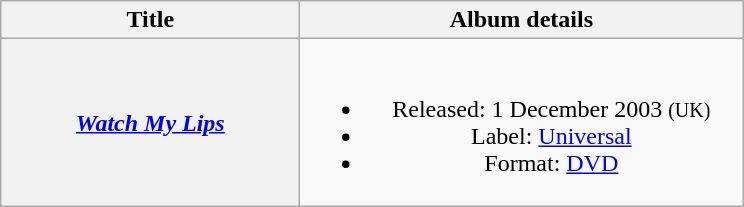<table class="wikitable plainrowheaders" style="text-align:center;">
<tr>
<th scope="col" style="width:12em;">Title</th>
<th scope="col" style="width:18em;">Album details</th>
</tr>
<tr>
<th scope="row"><em><a href='#'>Watch My Lips</a></em></th>
<td><br><ul><li>Released: 1 December 2003 <small>(UK)</small></li><li>Label: <a href='#'>Universal</a></li><li>Format: <a href='#'>DVD</a></li></ul></td>
</tr>
</table>
